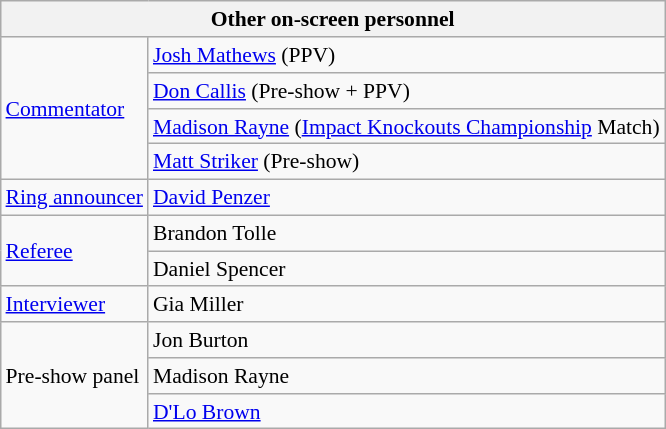<table align="right" class="wikitable" style="border:1px; font-size:90%; margin-left:1em;">
<tr>
<th width="250" colspan="2"><strong>Other on-screen personnel</strong></th>
</tr>
<tr>
<td rowspan="4"><a href='#'>Commentator</a></td>
<td><a href='#'>Josh Mathews</a> (PPV)</td>
</tr>
<tr>
<td><a href='#'>Don Callis</a> (Pre-show + PPV)</td>
</tr>
<tr>
<td><a href='#'>Madison Rayne</a> (<a href='#'>Impact Knockouts Championship</a> Match)</td>
</tr>
<tr>
<td><a href='#'>Matt Striker</a> (Pre-show)</td>
</tr>
<tr>
<td rowspan="1"><a href='#'>Ring announcer</a></td>
<td><a href='#'>David Penzer</a></td>
</tr>
<tr>
<td rowspan="2"><a href='#'>Referee</a></td>
<td>Brandon Tolle</td>
</tr>
<tr>
<td>Daniel Spencer</td>
</tr>
<tr>
<td rowspan="1"><a href='#'>Interviewer</a></td>
<td>Gia Miller</td>
</tr>
<tr>
<td rowspan="3">Pre-show panel</td>
<td>Jon Burton</td>
</tr>
<tr>
<td>Madison Rayne</td>
</tr>
<tr>
<td><a href='#'>D'Lo Brown</a></td>
</tr>
</table>
